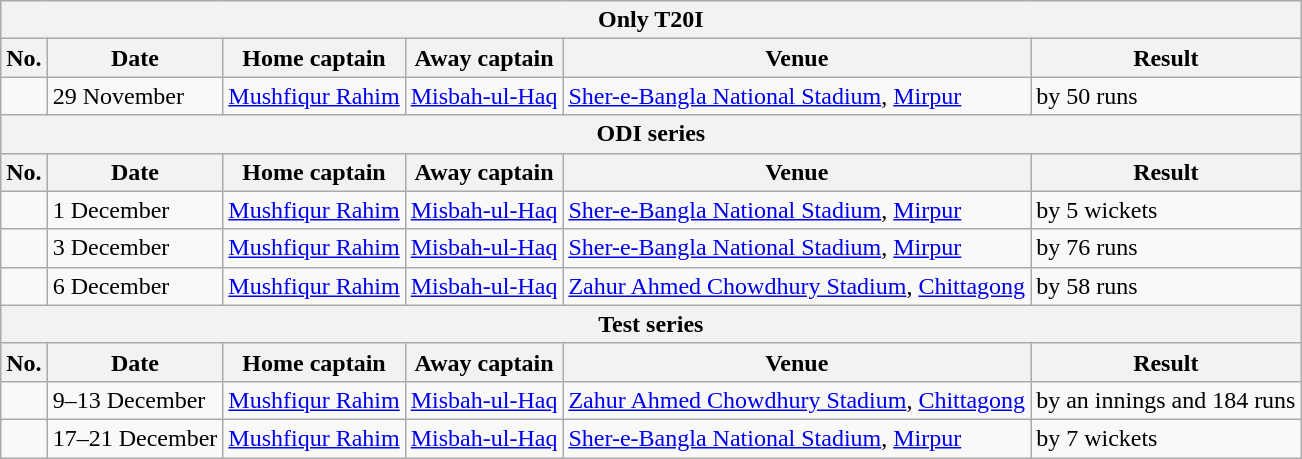<table class="wikitable">
<tr>
<th colspan="6">Only T20I</th>
</tr>
<tr>
<th>No.</th>
<th>Date</th>
<th>Home captain</th>
<th>Away captain</th>
<th>Venue</th>
<th>Result</th>
</tr>
<tr>
<td></td>
<td>29 November</td>
<td><a href='#'>Mushfiqur Rahim</a></td>
<td><a href='#'>Misbah-ul-Haq</a></td>
<td><a href='#'>Sher-e-Bangla National Stadium</a>, <a href='#'>Mirpur</a></td>
<td> by 50 runs</td>
</tr>
<tr>
<th colspan="6">ODI series</th>
</tr>
<tr>
<th>No.</th>
<th>Date</th>
<th>Home captain</th>
<th>Away captain</th>
<th>Venue</th>
<th>Result</th>
</tr>
<tr>
<td></td>
<td>1 December</td>
<td><a href='#'>Mushfiqur Rahim</a></td>
<td><a href='#'>Misbah-ul-Haq</a></td>
<td><a href='#'>Sher-e-Bangla National Stadium</a>, <a href='#'>Mirpur</a></td>
<td> by 5 wickets</td>
</tr>
<tr>
<td></td>
<td>3 December</td>
<td><a href='#'>Mushfiqur Rahim</a></td>
<td><a href='#'>Misbah-ul-Haq</a></td>
<td><a href='#'>Sher-e-Bangla National Stadium</a>, <a href='#'>Mirpur</a></td>
<td> by 76 runs</td>
</tr>
<tr>
<td></td>
<td>6 December</td>
<td><a href='#'>Mushfiqur Rahim</a></td>
<td><a href='#'>Misbah-ul-Haq</a></td>
<td><a href='#'>Zahur Ahmed Chowdhury Stadium</a>, <a href='#'>Chittagong</a></td>
<td> by 58 runs</td>
</tr>
<tr>
<th colspan="6">Test series</th>
</tr>
<tr>
<th>No.</th>
<th>Date</th>
<th>Home captain</th>
<th>Away captain</th>
<th>Venue</th>
<th>Result</th>
</tr>
<tr>
<td></td>
<td>9–13 December</td>
<td><a href='#'>Mushfiqur Rahim</a></td>
<td><a href='#'>Misbah-ul-Haq</a></td>
<td><a href='#'>Zahur Ahmed Chowdhury Stadium</a>, <a href='#'>Chittagong</a></td>
<td> by an innings and 184 runs</td>
</tr>
<tr>
<td></td>
<td>17–21 December</td>
<td><a href='#'>Mushfiqur Rahim</a></td>
<td><a href='#'>Misbah-ul-Haq</a></td>
<td><a href='#'>Sher-e-Bangla National Stadium</a>, <a href='#'>Mirpur</a></td>
<td> by 7 wickets</td>
</tr>
</table>
